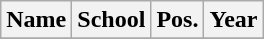<table class="wikitable">
<tr>
<th>Name</th>
<th>School</th>
<th>Pos.</th>
<th>Year</th>
</tr>
<tr>
</tr>
</table>
